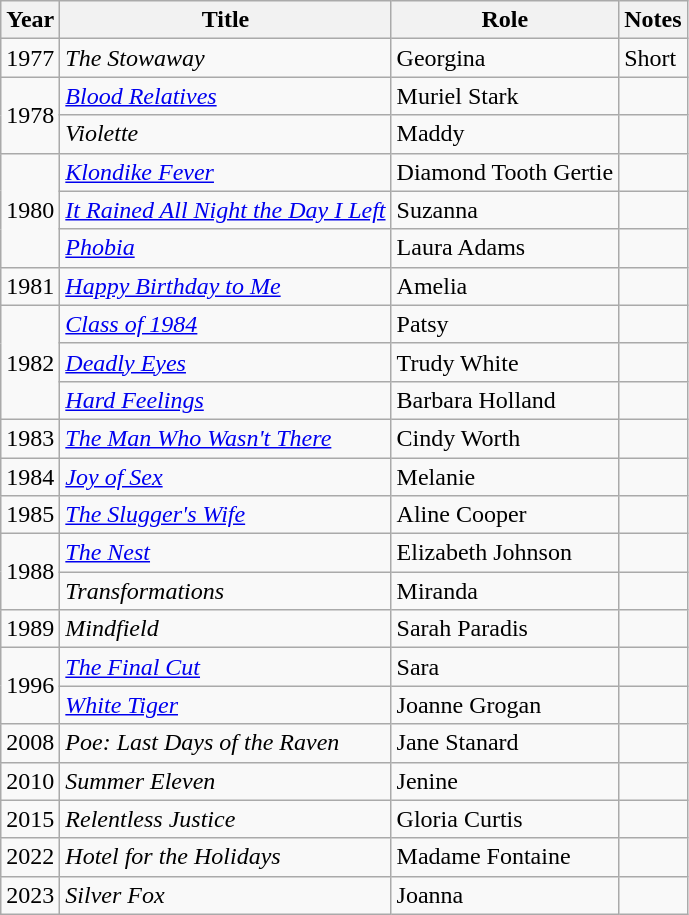<table class="wikitable sortable">
<tr>
<th>Year</th>
<th>Title</th>
<th>Role</th>
<th class="unsortable">Notes</th>
</tr>
<tr>
<td>1977</td>
<td data-sort-value="Stowaway, The"><em>The Stowaway</em></td>
<td>Georgina</td>
<td>Short</td>
</tr>
<tr>
<td rowspan="2">1978</td>
<td><em><a href='#'>Blood Relatives</a></em></td>
<td>Muriel Stark</td>
<td></td>
</tr>
<tr>
<td><em>Violette</em></td>
<td>Maddy</td>
<td></td>
</tr>
<tr>
<td rowspan="3">1980</td>
<td><em><a href='#'>Klondike Fever</a></em></td>
<td>Diamond Tooth Gertie</td>
<td></td>
</tr>
<tr>
<td><em><a href='#'>It Rained All Night the Day I Left</a></em></td>
<td>Suzanna</td>
<td></td>
</tr>
<tr>
<td><em><a href='#'>Phobia</a></em></td>
<td>Laura Adams</td>
<td></td>
</tr>
<tr>
<td>1981</td>
<td><em><a href='#'>Happy Birthday to Me</a></em></td>
<td>Amelia</td>
<td></td>
</tr>
<tr>
<td rowspan="3">1982</td>
<td><em><a href='#'>Class of 1984</a></em></td>
<td>Patsy</td>
<td></td>
</tr>
<tr>
<td><em><a href='#'>Deadly Eyes</a></em></td>
<td>Trudy White</td>
<td></td>
</tr>
<tr>
<td><em><a href='#'>Hard Feelings</a></em></td>
<td>Barbara Holland</td>
<td></td>
</tr>
<tr>
<td>1983</td>
<td data-sort-value="Man Who Wasn't There, The"><em><a href='#'>The Man Who Wasn't There</a></em></td>
<td>Cindy Worth</td>
<td></td>
</tr>
<tr>
<td>1984</td>
<td><em><a href='#'>Joy of Sex</a></em></td>
<td>Melanie</td>
<td></td>
</tr>
<tr>
<td>1985</td>
<td data-sort-value="Slugger's Wife, The"><em><a href='#'>The Slugger's Wife</a></em></td>
<td>Aline Cooper</td>
<td></td>
</tr>
<tr>
<td rowspan="2">1988</td>
<td data-sort-value="Nest, The"><em><a href='#'>The Nest</a></em></td>
<td>Elizabeth Johnson</td>
<td></td>
</tr>
<tr>
<td><em>Transformations</em></td>
<td>Miranda</td>
<td></td>
</tr>
<tr>
<td>1989</td>
<td><em>Mindfield</em></td>
<td>Sarah Paradis</td>
<td></td>
</tr>
<tr>
<td rowspan="2">1996</td>
<td data-sort-value="Final Cut, The"><em><a href='#'>The Final Cut</a></em></td>
<td>Sara</td>
<td></td>
</tr>
<tr>
<td><em><a href='#'>White Tiger</a></em></td>
<td>Joanne Grogan</td>
<td></td>
</tr>
<tr>
<td>2008</td>
<td><em>Poe: Last Days of the Raven</em></td>
<td>Jane Stanard</td>
<td></td>
</tr>
<tr>
<td>2010</td>
<td><em>Summer Eleven</em></td>
<td>Jenine</td>
<td></td>
</tr>
<tr>
<td>2015</td>
<td><em>Relentless Justice</em></td>
<td>Gloria Curtis</td>
<td></td>
</tr>
<tr>
<td>2022</td>
<td><em>Hotel for the Holidays</em></td>
<td>Madame Fontaine</td>
<td></td>
</tr>
<tr>
<td>2023</td>
<td><em>Silver Fox</em></td>
<td>Joanna</td>
<td></td>
</tr>
</table>
